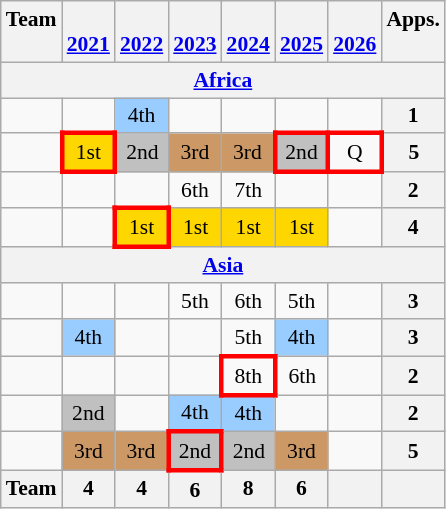<table class="wikitable" style="text-align:center; font-size:90%">
<tr valign="top">
<th>Team</th>
<th><br><a href='#'>2021</a></th>
<th><br><a href='#'>2022</a></th>
<th><br><a href='#'>2023</a></th>
<th><br><a href='#'>2024</a></th>
<th><br><a href='#'>2025</a></th>
<th><br><a href='#'>2026</a></th>
<th>Apps.</th>
</tr>
<tr>
<th colspan=8><a href='#'>Africa</a></th>
</tr>
<tr>
<td align="left"></td>
<td></td>
<td bgcolor=9acdff>4th</td>
<td></td>
<td></td>
<td></td>
<td></td>
<th>1</th>
</tr>
<tr>
<td align="left"></td>
<td style="border:3px solid red" bgcolor=Gold>1st</td>
<td bgcolor=Silver>2nd</td>
<td bgcolor=cc9966>3rd</td>
<td bgcolor=cc9966>3rd</td>
<td style="border:3px solid red" bgcolor=Silver>2nd</td>
<td style="border:3px solid red">Q</td>
<th>5</th>
</tr>
<tr>
<td align="left"></td>
<td></td>
<td></td>
<td>6th</td>
<td>7th</td>
<td></td>
<td></td>
<th>2</th>
</tr>
<tr>
<td align="left"></td>
<td></td>
<td style="border:3px solid red" bgcolor=Gold>1st</td>
<td bgcolor=Gold>1st</td>
<td bgcolor=Gold>1st</td>
<td bgcolor=Gold>1st</td>
<td></td>
<th>4</th>
</tr>
<tr>
<th colspan=8><a href='#'>Asia</a></th>
</tr>
<tr>
<td align="left"></td>
<td></td>
<td></td>
<td>5th</td>
<td>6th</td>
<td>5th</td>
<td></td>
<th>3</th>
</tr>
<tr>
<td align="left"></td>
<td bgcolor=9acdff>4th</td>
<td></td>
<td></td>
<td>5th</td>
<td bgcolor=9acdff>4th</td>
<td></td>
<th>3</th>
</tr>
<tr>
<td align="left"></td>
<td></td>
<td></td>
<td></td>
<td style="border:3px solid red">8th</td>
<td>6th</td>
<td></td>
<th>2</th>
</tr>
<tr>
<td align="left"></td>
<td bgcolor=Silver>2nd</td>
<td></td>
<td bgcolor=9acdff>4th</td>
<td bgcolor=9acdff>4th</td>
<td></td>
<td></td>
<th>2</th>
</tr>
<tr>
<td align="left"></td>
<td bgcolor=#cc9966>3rd</td>
<td bgcolor=cc9966>3rd</td>
<td style="border:3px solid red" bgcolor=Silver>2nd</td>
<td bgcolor=Silver>2nd</td>
<td bgcolor=cc9966>3rd</td>
<td></td>
<th>5</th>
</tr>
<tr valign="top">
<th>Team</th>
<th>4</th>
<th>4</th>
<th>6</th>
<th>8</th>
<th>6</th>
<th></th>
<th></th>
</tr>
</table>
